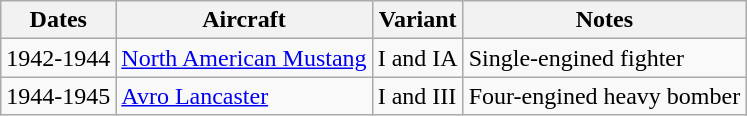<table class="wikitable">
<tr>
<th>Dates</th>
<th>Aircraft</th>
<th>Variant</th>
<th>Notes</th>
</tr>
<tr>
<td>1942-1944</td>
<td><a href='#'>North American Mustang</a></td>
<td>I and IA</td>
<td>Single-engined fighter</td>
</tr>
<tr>
<td>1944-1945</td>
<td><a href='#'>Avro Lancaster</a></td>
<td>I and III</td>
<td>Four-engined heavy bomber</td>
</tr>
</table>
